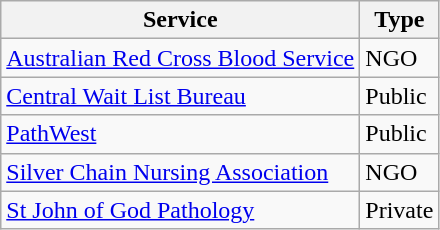<table class="wikitable">
<tr ">
<th>Service</th>
<th>Type</th>
</tr>
<tr>
<td><a href='#'>Australian Red Cross Blood Service</a></td>
<td>NGO</td>
</tr>
<tr>
<td><a href='#'>Central Wait List Bureau</a></td>
<td>Public</td>
</tr>
<tr>
<td><a href='#'>PathWest</a></td>
<td>Public</td>
</tr>
<tr>
<td><a href='#'>Silver Chain Nursing Association</a></td>
<td>NGO</td>
</tr>
<tr>
<td><a href='#'>St John of God Pathology</a></td>
<td>Private</td>
</tr>
</table>
